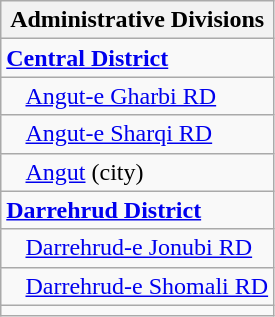<table class="wikitable">
<tr>
<th>Administrative Divisions</th>
</tr>
<tr>
<td><strong><a href='#'>Central District</a></strong></td>
</tr>
<tr>
<td style="padding-left: 1em;"><a href='#'>Angut-e Gharbi RD</a></td>
</tr>
<tr>
<td style="padding-left: 1em;"><a href='#'>Angut-e Sharqi RD</a></td>
</tr>
<tr>
<td style="padding-left: 1em;"><a href='#'>Angut</a> (city)</td>
</tr>
<tr>
<td><strong><a href='#'>Darrehrud District</a></strong></td>
</tr>
<tr>
<td style="padding-left: 1em;"><a href='#'>Darrehrud-e Jonubi RD</a></td>
</tr>
<tr>
<td style="padding-left: 1em;"><a href='#'>Darrehrud-e Shomali RD</a></td>
</tr>
<tr>
<td colspan=1></td>
</tr>
</table>
